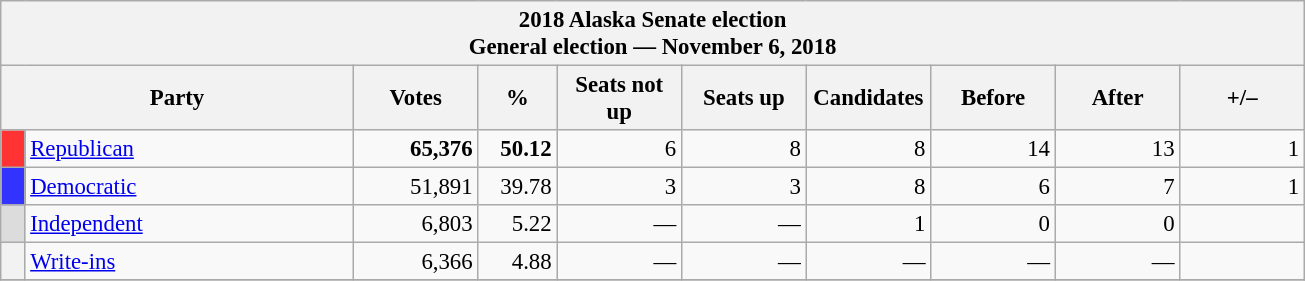<table class="wikitable" style="font-size:95%;">
<tr>
<th colspan=10>2018 Alaska Senate election<br>General election — November 6, 2018</th>
</tr>
<tr>
<th colspan=2 style="width: 15em">Party</th>
<th style="width: 5em">Votes</th>
<th style="width: 3em">%</th>
<th style="width: 5em">Seats not up</th>
<th style="width: 5em">Seats up</th>
<th style="width: 5em">Candidates</th>
<th style="width: 5em">Before</th>
<th style="width: 5em">After</th>
<th style="width: 5em">+/–</th>
</tr>
<tr>
<th style="background-color:#F33; width: 3px"></th>
<td style="width: 130px"><a href='#'>Republican</a></td>
<td align="right"><strong>65,376</strong></td>
<td align="right"><strong>50.12</strong></td>
<td align="right">6</td>
<td align="right">8</td>
<td align="right">8</td>
<td align="right">14</td>
<td align="right">13</td>
<td align="right"> 1</td>
</tr>
<tr>
<th style="background-color:#33F; width: 3px"></th>
<td style="width: 130px"><a href='#'>Democratic</a></td>
<td align="right">51,891</td>
<td align="right">39.78</td>
<td align="right">3</td>
<td align="right">3</td>
<td align="right">8</td>
<td align="right">6</td>
<td align="right">7</td>
<td align="right"> 1</td>
</tr>
<tr>
<th style="background-color:#DCDCDC; width: 3px"></th>
<td style="width: 130px"><a href='#'>Independent</a></td>
<td align="right">6,803</td>
<td align="right">5.22</td>
<td align="right">—</td>
<td align="right">—</td>
<td align="right">1</td>
<td align="right">0</td>
<td align="right">0</td>
<td align="right"></td>
</tr>
<tr>
<th style="background-color:; width: 3px"></th>
<td style="width: 130px"><a href='#'>Write-ins</a></td>
<td align="right">6,366</td>
<td align="right">4.88</td>
<td align="right">—</td>
<td align="right">—</td>
<td align="right">—</td>
<td align="right">—</td>
<td align="right">—</td>
<td align="right"></td>
</tr>
<tr>
</tr>
</table>
